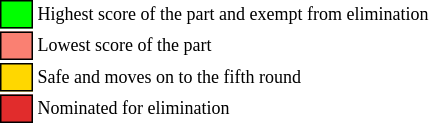<table class="toccolours" style="font-size: 75%; white-space: nowrap;">
<tr>
<td style="background:#00FF00; border: 1px solid black;">      </td>
<td>Highest score of the part and exempt from elimination</td>
</tr>
<tr>
<td style="background:salmon; border: 1px solid black;">      </td>
<td>Lowest score of the part</td>
</tr>
<tr>
<td style="background:#FFD700; border: 1px solid black;">      </td>
<td>Safe and moves on to the fifth round</td>
</tr>
<tr>
<td style="background:#E12C2C; border: 1px solid black;">      </td>
<td>Nominated for elimination</td>
</tr>
<tr>
</tr>
</table>
